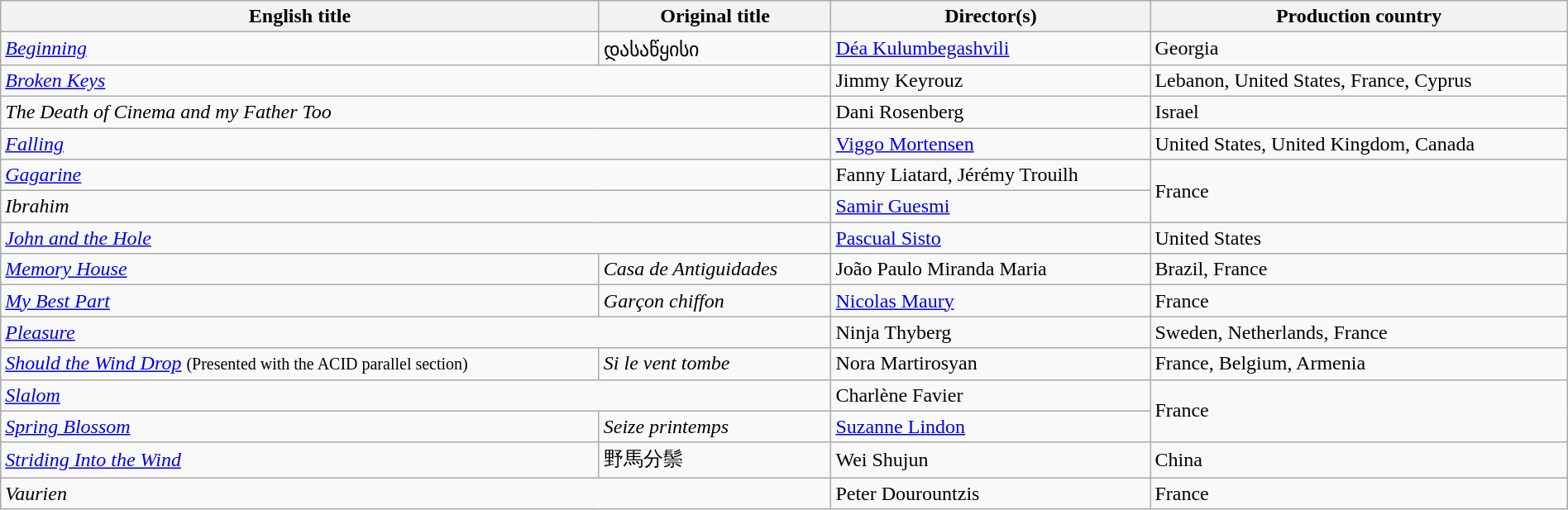<table class="wikitable" style="width:100%; margin-bottom:4px" cellpadding="5">
<tr>
<th scope="col">English title</th>
<th scope="col">Original title</th>
<th scope="col">Director(s)</th>
<th scope="col">Production country</th>
</tr>
<tr>
<td><em><a href='#'>Beginning</a></em></td>
<td>დასაწყისი</td>
<td><a href='#'>Déa Kulumbegashvili</a></td>
<td>Georgia</td>
</tr>
<tr>
<td colspan="2"><em><a href='#'>Broken Keys</a></em></td>
<td>Jimmy Keyrouz</td>
<td>Lebanon, United States, France, Cyprus</td>
</tr>
<tr>
<td colspan="2"><em>The Death of Cinema and my Father Too</em></td>
<td>Dani Rosenberg</td>
<td>Israel</td>
</tr>
<tr>
<td colspan=2><em><a href='#'>Falling</a></em></td>
<td><a href='#'>Viggo Mortensen</a></td>
<td>United States, United Kingdom, Canada</td>
</tr>
<tr>
<td colspan="2"><em><a href='#'>Gagarine</a></em></td>
<td>Fanny Liatard, Jérémy Trouilh</td>
<td rowspan="2">France</td>
</tr>
<tr>
<td colspan="2"><em>Ibrahim</em></td>
<td><a href='#'>Samir Guesmi</a></td>
</tr>
<tr>
<td colspan="2"><em><a href='#'>John and the Hole</a></em></td>
<td><a href='#'>Pascual Sisto</a></td>
<td>United States</td>
</tr>
<tr>
<td><em><a href='#'>Memory House</a></em></td>
<td><em>Casa de Antiguidades</em></td>
<td>João Paulo Miranda Maria</td>
<td>Brazil, France</td>
</tr>
<tr>
<td><em><a href='#'>My Best Part</a></em></td>
<td><em>Garçon chiffon</em></td>
<td><a href='#'>Nicolas Maury</a></td>
<td>France</td>
</tr>
<tr>
<td colspan=2><em><a href='#'>Pleasure</a></em></td>
<td>Ninja Thyberg</td>
<td>Sweden, Netherlands, France</td>
</tr>
<tr>
<td><em><a href='#'>Should the Wind Drop</a></em> <small>(Presented with the ACID parallel section)</small></td>
<td><em>Si le vent tombe</em></td>
<td>Nora Martirosyan</td>
<td>France, Belgium, Armenia</td>
</tr>
<tr>
<td colspan="2"><em><a href='#'>Slalom</a></em></td>
<td>Charlène Favier</td>
<td rowspan="2">France</td>
</tr>
<tr>
<td><em><a href='#'>Spring Blossom</a></em></td>
<td><em>Seize printemps</em></td>
<td><a href='#'>Suzanne Lindon</a></td>
</tr>
<tr>
<td><em><a href='#'>Striding Into the Wind</a></em></td>
<td>野馬分鬃</td>
<td>Wei Shujun</td>
<td>China</td>
</tr>
<tr>
<td colspan="2"><em>Vaurien</em></td>
<td>Peter Dourountzis</td>
<td>France</td>
</tr>
</table>
